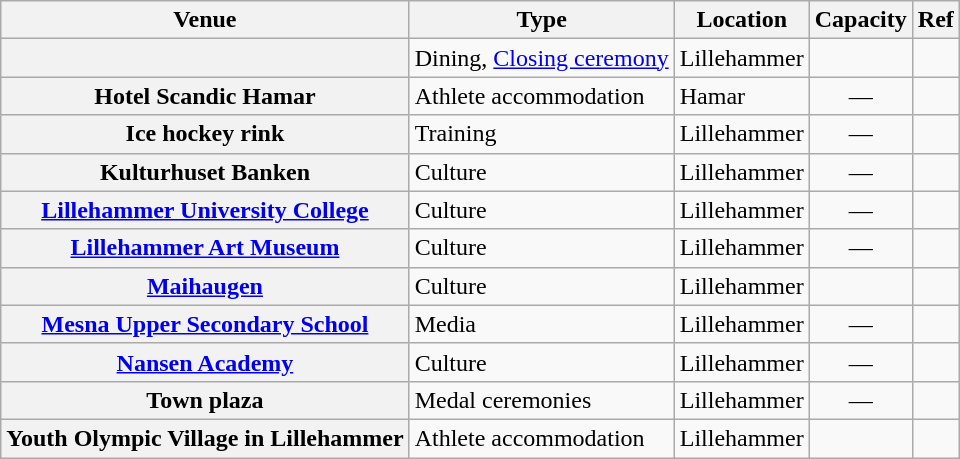<table class="wikitable plainrowheaders sortable">
<tr>
<th scope=col>Venue</th>
<th scope=col>Type</th>
<th scope=col>Location</th>
<th scope=col>Capacity</th>
<th class="unsortable">Ref</th>
</tr>
<tr>
<th scope=row></th>
<td>Dining, <a href='#'>Closing ceremony</a></td>
<td>Lillehammer</td>
<td align=right></td>
<td align=center></td>
</tr>
<tr>
<th scope=row>Hotel Scandic Hamar</th>
<td>Athlete accommodation</td>
<td>Hamar</td>
<td align=center>—</td>
<td align=center></td>
</tr>
<tr>
<th scope=row>Ice hockey rink</th>
<td>Training</td>
<td>Lillehammer</td>
<td align=center>—</td>
<td align=center></td>
</tr>
<tr>
<th scope=row>Kulturhuset Banken</th>
<td>Culture</td>
<td>Lillehammer</td>
<td align=center>—</td>
<td align=center></td>
</tr>
<tr>
<th scope=row><a href='#'>Lillehammer University College</a></th>
<td>Culture</td>
<td>Lillehammer</td>
<td align=center>—</td>
<td align=center></td>
</tr>
<tr>
<th scope=row><a href='#'>Lillehammer Art Museum</a></th>
<td>Culture</td>
<td>Lillehammer</td>
<td align=center>—</td>
<td align=center></td>
</tr>
<tr>
<th scope=row><a href='#'>Maihaugen</a></th>
<td>Culture</td>
<td>Lillehammer</td>
<td align=right></td>
<td align=center></td>
</tr>
<tr>
<th scope=row><a href='#'>Mesna Upper Secondary School</a></th>
<td>Media</td>
<td>Lillehammer</td>
<td align=center>—</td>
<td align=center></td>
</tr>
<tr>
<th scope=row><a href='#'>Nansen Academy</a></th>
<td>Culture</td>
<td>Lillehammer</td>
<td align=center>—</td>
<td align=center></td>
</tr>
<tr>
<th scope=row>Town plaza</th>
<td>Medal ceremonies</td>
<td>Lillehammer</td>
<td align=center>—</td>
<td align=center></td>
</tr>
<tr>
<th scope=row>Youth Olympic Village in Lillehammer</th>
<td>Athlete accommodation</td>
<td>Lillehammer</td>
<td align=right></td>
<td align=center></td>
</tr>
</table>
